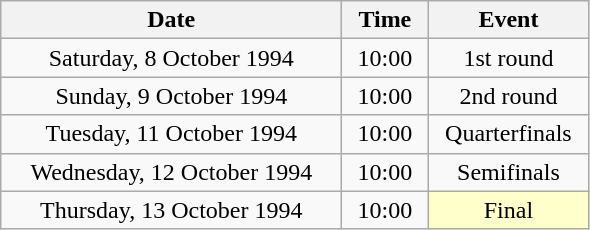<table class = "wikitable" style="text-align:center;">
<tr>
<th width=220>Date</th>
<th width=50>Time</th>
<th width=100>Event</th>
</tr>
<tr>
<td>Saturday, 8 October 1994</td>
<td>10:00</td>
<td>1st round</td>
</tr>
<tr>
<td>Sunday, 9 October 1994</td>
<td>10:00</td>
<td>2nd round</td>
</tr>
<tr>
<td>Tuesday, 11 October 1994</td>
<td>10:00</td>
<td>Quarterfinals</td>
</tr>
<tr>
<td>Wednesday, 12 October 1994</td>
<td>10:00</td>
<td>Semifinals</td>
</tr>
<tr>
<td>Thursday, 13 October 1994</td>
<td>10:00</td>
<td bgcolor=ffffcc>Final</td>
</tr>
</table>
